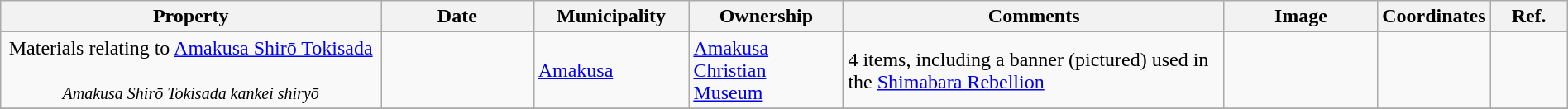<table class="wikitable sortable"  style="width:100%;">
<tr>
<th width="25%" align="left">Property</th>
<th width="10%" align="left">Date</th>
<th width="10%" align="left">Municipality</th>
<th width="10%" align="left">Ownership</th>
<th width="25%" align="left" class="unsortable">Comments</th>
<th width="10%" align="left" class="unsortable">Image</th>
<th width="5%" align="left" class="unsortable">Coordinates</th>
<th width="5%" align="left" class="unsortable">Ref.</th>
</tr>
<tr>
<td align="center">Materials relating to <a href='#'>Amakusa Shirō Tokisada</a><br><br><small><em>Amakusa Shirō Tokisada kankei shiryō</em></small></td>
<td></td>
<td><a href='#'>Amakusa</a></td>
<td><a href='#'>Amakusa Christian Museum</a></td>
<td>4 items, including a banner (pictured) used in the <a href='#'>Shimabara Rebellion</a></td>
<td></td>
<td></td>
<td></td>
</tr>
<tr>
</tr>
</table>
